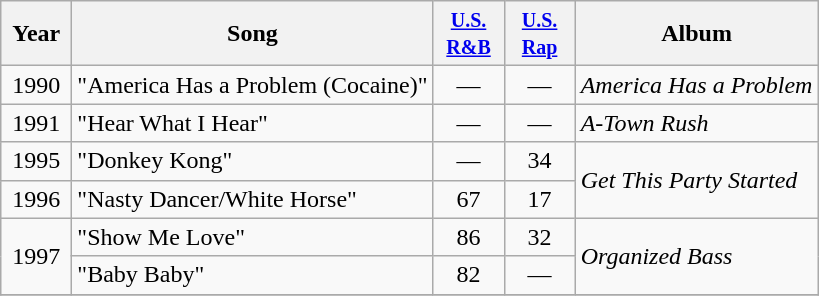<table class="wikitable">
<tr>
<th width="40">Year</th>
<th>Song</th>
<th width="40"><small><a href='#'>U.S. R&B</a></small></th>
<th width="40"><small><a href='#'>U.S. Rap</a></small></th>
<th>Album</th>
</tr>
<tr>
<td align="center">1990</td>
<td>"America Has a Problem (Cocaine)"</td>
<td align="center">—</td>
<td align="center">—</td>
<td rowspan="1"><em>America Has a Problem</em></td>
</tr>
<tr>
<td align="center">1991</td>
<td>"Hear What I Hear"</td>
<td align="center">—</td>
<td align="center">—</td>
<td rowspan="1"><em>A-Town Rush</em></td>
</tr>
<tr>
<td align="center">1995</td>
<td>"Donkey Kong"</td>
<td align="center">—</td>
<td align="center" valign="top">34</td>
<td rowspan="2"><em>Get This Party Started</em></td>
</tr>
<tr>
<td align="center">1996</td>
<td>"Nasty Dancer/White Horse"</td>
<td align="center" valign="top">67</td>
<td align="center" valign="top">17</td>
</tr>
<tr>
<td align="center" rowspan="2">1997</td>
<td>"Show Me Love"</td>
<td align="center" valign="top">86</td>
<td align="center" valign="top">32</td>
<td rowspan="2"><em>Organized Bass</em></td>
</tr>
<tr>
<td>"Baby Baby"</td>
<td align="center" valign="top">82</td>
<td align="center" valign="top">—</td>
</tr>
<tr>
</tr>
</table>
